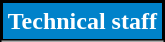<table class="wikitable">
<tr>
<th style="background-color:#0082CA; color:#FFFFFF; border:2px solid #000000;" scope="col" colspan="2">Technical staff</th>
</tr>
<tr>
</tr>
</table>
